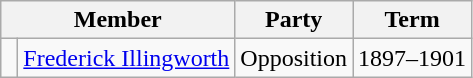<table class="wikitable">
<tr>
<th colspan="2">Member</th>
<th>Party</th>
<th>Term</th>
</tr>
<tr>
<td> </td>
<td><a href='#'>Frederick Illingworth</a></td>
<td>Opposition</td>
<td>1897–1901</td>
</tr>
</table>
